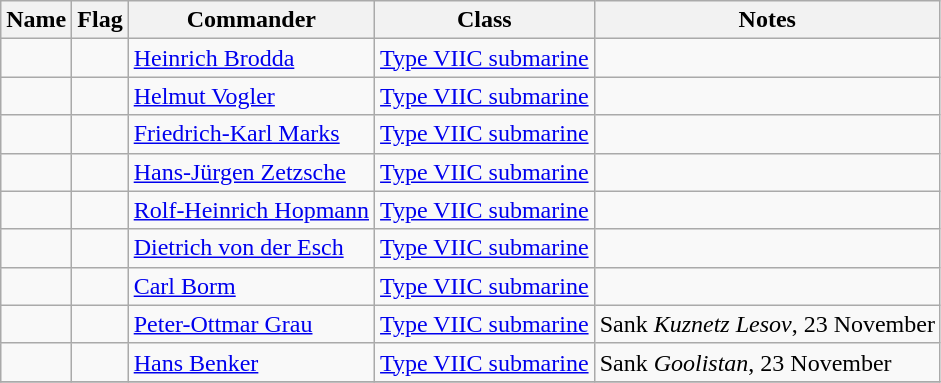<table class="wikitable sortable">
<tr>
<th>Name</th>
<th>Flag</th>
<th>Commander</th>
<th>Class</th>
<th>Notes</th>
</tr>
<tr>
<td></td>
<td></td>
<td><a href='#'>Heinrich Brodda</a></td>
<td><a href='#'>Type VIIC submarine</a></td>
<td></td>
</tr>
<tr>
<td></td>
<td></td>
<td><a href='#'>Helmut Vogler</a></td>
<td><a href='#'>Type VIIC submarine</a></td>
<td></td>
</tr>
<tr>
<td></td>
<td></td>
<td><a href='#'>Friedrich-Karl Marks</a></td>
<td><a href='#'>Type VIIC submarine</a></td>
<td></td>
</tr>
<tr>
<td></td>
<td></td>
<td><a href='#'>Hans-Jürgen Zetzsche</a></td>
<td><a href='#'>Type VIIC submarine</a></td>
<td></td>
</tr>
<tr>
<td></td>
<td></td>
<td><a href='#'>Rolf-Heinrich Hopmann</a></td>
<td><a href='#'>Type VIIC submarine</a></td>
<td></td>
</tr>
<tr>
<td></td>
<td></td>
<td><a href='#'>Dietrich von der Esch</a></td>
<td><a href='#'>Type VIIC submarine</a></td>
<td></td>
</tr>
<tr>
<td></td>
<td></td>
<td><a href='#'>Carl Borm</a></td>
<td><a href='#'>Type VIIC submarine</a></td>
<td></td>
</tr>
<tr>
<td></td>
<td></td>
<td><a href='#'>Peter-Ottmar Grau</a></td>
<td><a href='#'>Type VIIC submarine</a></td>
<td>Sank <em>Kuznetz Lesov</em>, 23 November</td>
</tr>
<tr>
<td></td>
<td></td>
<td><a href='#'>Hans Benker</a></td>
<td><a href='#'>Type VIIC submarine</a></td>
<td>Sank <em>Goolistan</em>, 23 November</td>
</tr>
<tr>
</tr>
</table>
